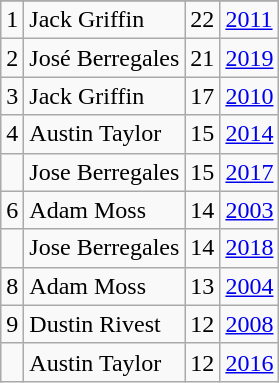<table class="wikitable">
<tr>
</tr>
<tr>
<td>1</td>
<td>Jack Griffin</td>
<td>22</td>
<td><a href='#'>2011</a></td>
</tr>
<tr>
<td>2</td>
<td>José Berregales</td>
<td>21</td>
<td><a href='#'>2019</a></td>
</tr>
<tr>
<td>3</td>
<td>Jack Griffin</td>
<td>17</td>
<td><a href='#'>2010</a></td>
</tr>
<tr>
<td>4</td>
<td>Austin Taylor</td>
<td>15</td>
<td><a href='#'>2014</a></td>
</tr>
<tr>
<td></td>
<td>Jose Berregales</td>
<td>15</td>
<td><a href='#'>2017</a></td>
</tr>
<tr>
<td>6</td>
<td>Adam Moss</td>
<td>14</td>
<td><a href='#'>2003</a></td>
</tr>
<tr>
<td></td>
<td>Jose Berregales</td>
<td>14</td>
<td><a href='#'>2018</a></td>
</tr>
<tr>
<td>8</td>
<td>Adam Moss</td>
<td>13</td>
<td><a href='#'>2004</a></td>
</tr>
<tr>
<td>9</td>
<td>Dustin Rivest</td>
<td>12</td>
<td><a href='#'>2008</a></td>
</tr>
<tr>
<td></td>
<td>Austin Taylor</td>
<td>12</td>
<td><a href='#'>2016</a></td>
</tr>
</table>
